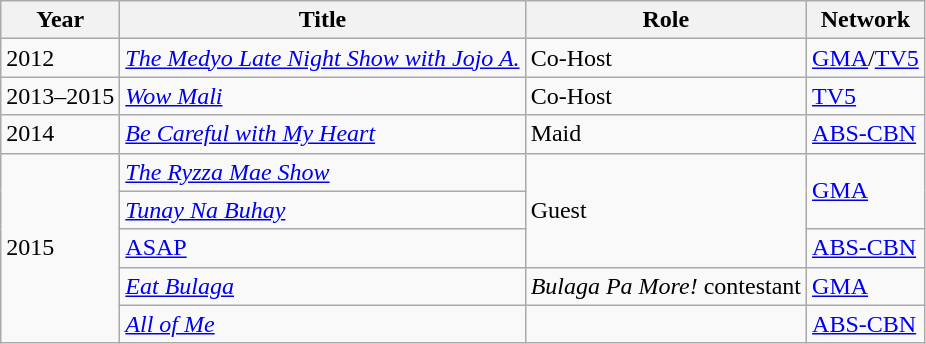<table class="wikitable sortable">
<tr>
<th>Year</th>
<th>Title</th>
<th>Role</th>
<th>Network</th>
</tr>
<tr>
<td>2012</td>
<td><em><a href='#'>The Medyo Late Night Show with Jojo A.</a></em></td>
<td>Co-Host</td>
<td><a href='#'>GMA</a>/<a href='#'>TV5</a></td>
</tr>
<tr>
<td>2013–2015</td>
<td><em><a href='#'>Wow Mali</a></em></td>
<td>Co-Host</td>
<td><a href='#'>TV5</a></td>
</tr>
<tr>
<td>2014</td>
<td><em><a href='#'>Be Careful with My Heart</a></em></td>
<td>Maid</td>
<td><a href='#'>ABS-CBN</a></td>
</tr>
<tr>
<td rowspan=5>2015</td>
<td><em><a href='#'>The Ryzza Mae Show</a></em></td>
<td rowspan=3>Guest</td>
<td rowspan=2><a href='#'>GMA</a></td>
</tr>
<tr>
<td><em><a href='#'>Tunay Na Buhay</a></em></td>
</tr>
<tr>
<td><a href='#'>ASAP</a></td>
<td><a href='#'>ABS-CBN</a></td>
</tr>
<tr>
<td><em><a href='#'>Eat Bulaga</a></em></td>
<td><em>Bulaga Pa More!</em> contestant</td>
<td><a href='#'>GMA</a></td>
</tr>
<tr>
<td><em><a href='#'>All of Me</a></em></td>
<td></td>
<td><a href='#'>ABS-CBN</a></td>
</tr>
</table>
